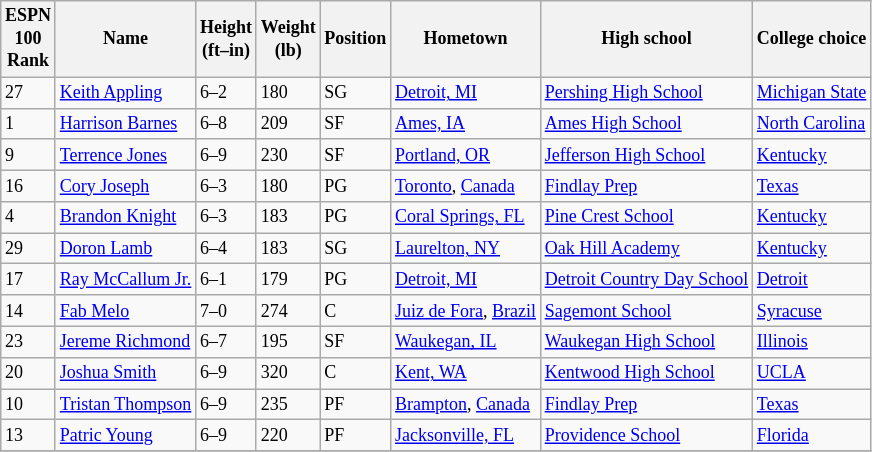<table class="wikitable sortable" style="font-size: 75%" style="width: 75%">
<tr>
<th>ESPN<br> 100 <br> Rank</th>
<th>Name</th>
<th>Height<br>(ft–in)</th>
<th>Weight<br>(lb)</th>
<th>Position</th>
<th>Hometown</th>
<th>High school</th>
<th>College choice</th>
</tr>
<tr>
<td>27</td>
<td><a href='#'>Keith Appling</a></td>
<td>6–2</td>
<td>180</td>
<td>SG</td>
<td><a href='#'>Detroit, MI</a></td>
<td><a href='#'>Pershing High School</a></td>
<td><a href='#'>Michigan State</a></td>
</tr>
<tr>
<td>1</td>
<td><a href='#'>Harrison Barnes</a></td>
<td>6–8</td>
<td>209</td>
<td>SF</td>
<td><a href='#'>Ames, IA</a></td>
<td><a href='#'>Ames High School</a></td>
<td><a href='#'>North Carolina</a></td>
</tr>
<tr>
<td>9</td>
<td><a href='#'>Terrence Jones</a></td>
<td>6–9</td>
<td>230</td>
<td>SF</td>
<td><a href='#'>Portland, OR</a></td>
<td><a href='#'>Jefferson High School</a></td>
<td><a href='#'>Kentucky</a></td>
</tr>
<tr>
<td>16</td>
<td><a href='#'>Cory Joseph</a></td>
<td>6–3</td>
<td>180</td>
<td>PG</td>
<td><a href='#'>Toronto</a>, <a href='#'>Canada</a></td>
<td><a href='#'>Findlay Prep</a></td>
<td><a href='#'>Texas</a></td>
</tr>
<tr>
<td>4</td>
<td><a href='#'>Brandon Knight</a></td>
<td>6–3</td>
<td>183</td>
<td>PG</td>
<td><a href='#'>Coral Springs, FL</a></td>
<td><a href='#'>Pine Crest School</a></td>
<td><a href='#'>Kentucky</a></td>
</tr>
<tr>
<td>29</td>
<td><a href='#'>Doron Lamb</a></td>
<td>6–4</td>
<td>183</td>
<td>SG</td>
<td><a href='#'>Laurelton, NY</a></td>
<td><a href='#'>Oak Hill Academy</a></td>
<td><a href='#'>Kentucky</a></td>
</tr>
<tr>
<td>17</td>
<td><a href='#'>Ray McCallum Jr.</a></td>
<td>6–1</td>
<td>179</td>
<td>PG</td>
<td><a href='#'>Detroit, MI</a></td>
<td><a href='#'>Detroit Country Day School</a></td>
<td><a href='#'>Detroit</a></td>
</tr>
<tr>
<td>14</td>
<td><a href='#'>Fab Melo</a></td>
<td>7–0</td>
<td>274</td>
<td>C</td>
<td><a href='#'>Juiz de Fora</a>, <a href='#'>Brazil</a></td>
<td><a href='#'>Sagemont School</a></td>
<td><a href='#'>Syracuse</a></td>
</tr>
<tr>
<td>23</td>
<td><a href='#'>Jereme Richmond</a></td>
<td>6–7</td>
<td>195</td>
<td>SF</td>
<td><a href='#'>Waukegan, IL</a></td>
<td><a href='#'>Waukegan High School</a></td>
<td><a href='#'>Illinois</a></td>
</tr>
<tr>
<td>20</td>
<td><a href='#'>Joshua Smith</a></td>
<td>6–9</td>
<td>320</td>
<td>C</td>
<td><a href='#'>Kent, WA</a></td>
<td><a href='#'>Kentwood High School</a></td>
<td><a href='#'>UCLA</a></td>
</tr>
<tr>
<td>10</td>
<td><a href='#'>Tristan Thompson</a></td>
<td>6–9</td>
<td>235</td>
<td>PF</td>
<td><a href='#'>Brampton</a>, <a href='#'>Canada</a></td>
<td><a href='#'>Findlay Prep</a></td>
<td><a href='#'>Texas</a></td>
</tr>
<tr>
<td>13</td>
<td><a href='#'>Patric Young</a></td>
<td>6–9</td>
<td>220</td>
<td>PF</td>
<td><a href='#'>Jacksonville, FL</a></td>
<td><a href='#'>Providence School</a></td>
<td><a href='#'>Florida</a></td>
</tr>
<tr>
</tr>
</table>
